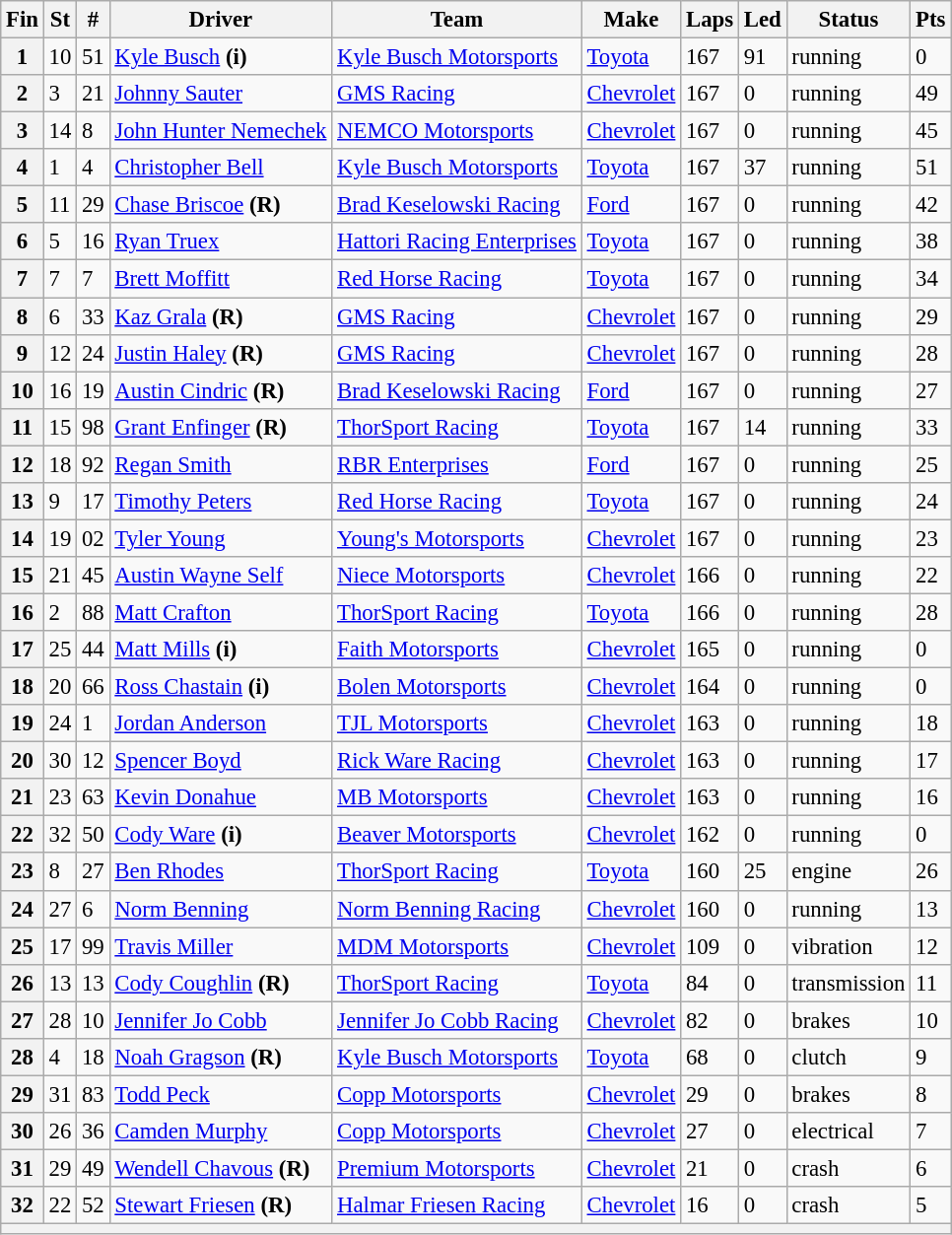<table class="wikitable" style="font-size:95%">
<tr>
<th>Fin</th>
<th>St</th>
<th>#</th>
<th>Driver</th>
<th>Team</th>
<th>Make</th>
<th>Laps</th>
<th>Led</th>
<th>Status</th>
<th>Pts</th>
</tr>
<tr>
<th>1</th>
<td>10</td>
<td>51</td>
<td><a href='#'>Kyle Busch</a> <strong>(i)</strong></td>
<td><a href='#'>Kyle Busch Motorsports</a></td>
<td><a href='#'>Toyota</a></td>
<td>167</td>
<td>91</td>
<td>running</td>
<td>0</td>
</tr>
<tr>
<th>2</th>
<td>3</td>
<td>21</td>
<td><a href='#'>Johnny Sauter</a></td>
<td><a href='#'>GMS Racing</a></td>
<td><a href='#'>Chevrolet</a></td>
<td>167</td>
<td>0</td>
<td>running</td>
<td>49</td>
</tr>
<tr>
<th>3</th>
<td>14</td>
<td>8</td>
<td><a href='#'>John Hunter Nemechek</a></td>
<td><a href='#'>NEMCO Motorsports</a></td>
<td><a href='#'>Chevrolet</a></td>
<td>167</td>
<td>0</td>
<td>running</td>
<td>45</td>
</tr>
<tr>
<th>4</th>
<td>1</td>
<td>4</td>
<td><a href='#'>Christopher Bell</a></td>
<td><a href='#'>Kyle Busch Motorsports</a></td>
<td><a href='#'>Toyota</a></td>
<td>167</td>
<td>37</td>
<td>running</td>
<td>51</td>
</tr>
<tr>
<th>5</th>
<td>11</td>
<td>29</td>
<td><a href='#'>Chase Briscoe</a> <strong>(R)</strong></td>
<td><a href='#'>Brad Keselowski Racing</a></td>
<td><a href='#'>Ford</a></td>
<td>167</td>
<td>0</td>
<td>running</td>
<td>42</td>
</tr>
<tr>
<th>6</th>
<td>5</td>
<td>16</td>
<td><a href='#'>Ryan Truex</a></td>
<td><a href='#'>Hattori Racing Enterprises</a></td>
<td><a href='#'>Toyota</a></td>
<td>167</td>
<td>0</td>
<td>running</td>
<td>38</td>
</tr>
<tr>
<th>7</th>
<td>7</td>
<td>7</td>
<td><a href='#'>Brett Moffitt</a></td>
<td><a href='#'>Red Horse Racing</a></td>
<td><a href='#'>Toyota</a></td>
<td>167</td>
<td>0</td>
<td>running</td>
<td>34</td>
</tr>
<tr>
<th>8</th>
<td>6</td>
<td>33</td>
<td><a href='#'>Kaz Grala</a> <strong>(R)</strong></td>
<td><a href='#'>GMS Racing</a></td>
<td><a href='#'>Chevrolet</a></td>
<td>167</td>
<td>0</td>
<td>running</td>
<td>29</td>
</tr>
<tr>
<th>9</th>
<td>12</td>
<td>24</td>
<td><a href='#'>Justin Haley</a> <strong>(R)</strong></td>
<td><a href='#'>GMS Racing</a></td>
<td><a href='#'>Chevrolet</a></td>
<td>167</td>
<td>0</td>
<td>running</td>
<td>28</td>
</tr>
<tr>
<th>10</th>
<td>16</td>
<td>19</td>
<td><a href='#'>Austin Cindric</a> <strong>(R)</strong></td>
<td><a href='#'>Brad Keselowski Racing</a></td>
<td><a href='#'>Ford</a></td>
<td>167</td>
<td>0</td>
<td>running</td>
<td>27</td>
</tr>
<tr>
<th>11</th>
<td>15</td>
<td>98</td>
<td><a href='#'>Grant Enfinger</a> <strong>(R)</strong></td>
<td><a href='#'>ThorSport Racing</a></td>
<td><a href='#'>Toyota</a></td>
<td>167</td>
<td>14</td>
<td>running</td>
<td>33</td>
</tr>
<tr>
<th>12</th>
<td>18</td>
<td>92</td>
<td><a href='#'>Regan Smith</a></td>
<td><a href='#'>RBR Enterprises</a></td>
<td><a href='#'>Ford</a></td>
<td>167</td>
<td>0</td>
<td>running</td>
<td>25</td>
</tr>
<tr>
<th>13</th>
<td>9</td>
<td>17</td>
<td><a href='#'>Timothy Peters</a></td>
<td><a href='#'>Red Horse Racing</a></td>
<td><a href='#'>Toyota</a></td>
<td>167</td>
<td>0</td>
<td>running</td>
<td>24</td>
</tr>
<tr>
<th>14</th>
<td>19</td>
<td>02</td>
<td><a href='#'>Tyler Young</a></td>
<td><a href='#'>Young's Motorsports</a></td>
<td><a href='#'>Chevrolet</a></td>
<td>167</td>
<td>0</td>
<td>running</td>
<td>23</td>
</tr>
<tr>
<th>15</th>
<td>21</td>
<td>45</td>
<td><a href='#'>Austin Wayne Self</a></td>
<td><a href='#'>Niece Motorsports</a></td>
<td><a href='#'>Chevrolet</a></td>
<td>166</td>
<td>0</td>
<td>running</td>
<td>22</td>
</tr>
<tr>
<th>16</th>
<td>2</td>
<td>88</td>
<td><a href='#'>Matt Crafton</a></td>
<td><a href='#'>ThorSport Racing</a></td>
<td><a href='#'>Toyota</a></td>
<td>166</td>
<td>0</td>
<td>running</td>
<td>28</td>
</tr>
<tr>
<th>17</th>
<td>25</td>
<td>44</td>
<td><a href='#'>Matt Mills</a> <strong>(i)</strong></td>
<td><a href='#'>Faith Motorsports</a></td>
<td><a href='#'>Chevrolet</a></td>
<td>165</td>
<td>0</td>
<td>running</td>
<td>0</td>
</tr>
<tr>
<th>18</th>
<td>20</td>
<td>66</td>
<td><a href='#'>Ross Chastain</a> <strong>(i)</strong></td>
<td><a href='#'>Bolen Motorsports</a></td>
<td><a href='#'>Chevrolet</a></td>
<td>164</td>
<td>0</td>
<td>running</td>
<td>0</td>
</tr>
<tr>
<th>19</th>
<td>24</td>
<td>1</td>
<td><a href='#'>Jordan Anderson</a></td>
<td><a href='#'>TJL Motorsports</a></td>
<td><a href='#'>Chevrolet</a></td>
<td>163</td>
<td>0</td>
<td>running</td>
<td>18</td>
</tr>
<tr>
<th>20</th>
<td>30</td>
<td>12</td>
<td><a href='#'>Spencer Boyd</a></td>
<td><a href='#'>Rick Ware Racing</a></td>
<td><a href='#'>Chevrolet</a></td>
<td>163</td>
<td>0</td>
<td>running</td>
<td>17</td>
</tr>
<tr>
<th>21</th>
<td>23</td>
<td>63</td>
<td><a href='#'>Kevin Donahue</a></td>
<td><a href='#'>MB Motorsports</a></td>
<td><a href='#'>Chevrolet</a></td>
<td>163</td>
<td>0</td>
<td>running</td>
<td>16</td>
</tr>
<tr>
<th>22</th>
<td>32</td>
<td>50</td>
<td><a href='#'>Cody Ware</a> <strong>(i)</strong></td>
<td><a href='#'>Beaver Motorsports</a></td>
<td><a href='#'>Chevrolet</a></td>
<td>162</td>
<td>0</td>
<td>running</td>
<td>0</td>
</tr>
<tr>
<th>23</th>
<td>8</td>
<td>27</td>
<td><a href='#'>Ben Rhodes</a></td>
<td><a href='#'>ThorSport Racing</a></td>
<td><a href='#'>Toyota</a></td>
<td>160</td>
<td>25</td>
<td>engine</td>
<td>26</td>
</tr>
<tr>
<th>24</th>
<td>27</td>
<td>6</td>
<td><a href='#'>Norm Benning</a></td>
<td><a href='#'>Norm Benning Racing</a></td>
<td><a href='#'>Chevrolet</a></td>
<td>160</td>
<td>0</td>
<td>running</td>
<td>13</td>
</tr>
<tr>
<th>25</th>
<td>17</td>
<td>99</td>
<td><a href='#'>Travis Miller</a></td>
<td><a href='#'>MDM Motorsports</a></td>
<td><a href='#'>Chevrolet</a></td>
<td>109</td>
<td>0</td>
<td>vibration</td>
<td>12</td>
</tr>
<tr>
<th>26</th>
<td>13</td>
<td>13</td>
<td><a href='#'>Cody Coughlin</a> <strong>(R)</strong></td>
<td><a href='#'>ThorSport Racing</a></td>
<td><a href='#'>Toyota</a></td>
<td>84</td>
<td>0</td>
<td>transmission</td>
<td>11</td>
</tr>
<tr>
<th>27</th>
<td>28</td>
<td>10</td>
<td><a href='#'>Jennifer Jo Cobb</a></td>
<td><a href='#'>Jennifer Jo Cobb Racing</a></td>
<td><a href='#'>Chevrolet</a></td>
<td>82</td>
<td>0</td>
<td>brakes</td>
<td>10</td>
</tr>
<tr>
<th>28</th>
<td>4</td>
<td>18</td>
<td><a href='#'>Noah Gragson</a> <strong>(R)</strong></td>
<td><a href='#'>Kyle Busch Motorsports</a></td>
<td><a href='#'>Toyota</a></td>
<td>68</td>
<td>0</td>
<td>clutch</td>
<td>9</td>
</tr>
<tr>
<th>29</th>
<td>31</td>
<td>83</td>
<td><a href='#'>Todd Peck</a></td>
<td><a href='#'>Copp Motorsports</a></td>
<td><a href='#'>Chevrolet</a></td>
<td>29</td>
<td>0</td>
<td>brakes</td>
<td>8</td>
</tr>
<tr>
<th>30</th>
<td>26</td>
<td>36</td>
<td><a href='#'>Camden Murphy</a></td>
<td><a href='#'>Copp Motorsports</a></td>
<td><a href='#'>Chevrolet</a></td>
<td>27</td>
<td>0</td>
<td>electrical</td>
<td>7</td>
</tr>
<tr>
<th>31</th>
<td>29</td>
<td>49</td>
<td><a href='#'>Wendell Chavous</a> <strong>(R)</strong></td>
<td><a href='#'>Premium Motorsports</a></td>
<td><a href='#'>Chevrolet</a></td>
<td>21</td>
<td>0</td>
<td>crash</td>
<td>6</td>
</tr>
<tr>
<th>32</th>
<td>22</td>
<td>52</td>
<td><a href='#'>Stewart Friesen</a> <strong>(R)</strong></td>
<td><a href='#'>Halmar Friesen Racing</a></td>
<td><a href='#'>Chevrolet</a></td>
<td>16</td>
<td>0</td>
<td>crash</td>
<td>5</td>
</tr>
<tr>
<th colspan="10"></th>
</tr>
</table>
